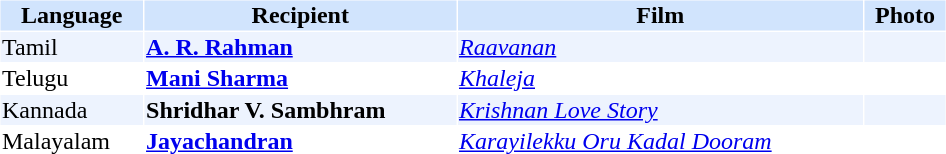<table cellspacing="1" cellpadding="1" border="0" style="width:50%;">
<tr style="background:#d1e4fd;">
<th>Language</th>
<th>Recipient</th>
<th>Film</th>
<th>Photo</th>
</tr>
<tr style="background:#edf3fe;">
<td>Tamil</td>
<td><strong><a href='#'>A. R. Rahman</a></strong></td>
<td><em><a href='#'>Raavanan</a></em></td>
<td></td>
</tr>
<tr>
<td>Telugu</td>
<td><strong><a href='#'>Mani Sharma</a></strong></td>
<td><em><a href='#'>Khaleja</a></em></td>
<td></td>
</tr>
<tr style="background:#edf3fe;">
<td>Kannada</td>
<td><strong>Shridhar V. Sambhram</strong></td>
<td><em><a href='#'>Krishnan Love Story</a></em></td>
<td></td>
</tr>
<tr>
<td>Malayalam</td>
<td><strong><a href='#'>Jayachandran</a></strong></td>
<td><em><a href='#'>Karayilekku Oru Kadal Dooram</a></em></td>
<td></td>
</tr>
</table>
